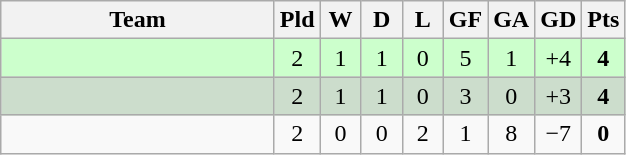<table class="wikitable" style="text-align:center">
<tr>
<th width="175">Team</th>
<th width="20">Pld</th>
<th width="20">W</th>
<th width="20">D</th>
<th width="20">L</th>
<th width="20">GF</th>
<th width="20">GA</th>
<th width="20">GD</th>
<th width="20">Pts</th>
</tr>
<tr bgcolor="#ccffcc">
<td align=left></td>
<td>2</td>
<td>1</td>
<td>1</td>
<td>0</td>
<td>5</td>
<td>1</td>
<td>+4</td>
<td><strong>4</strong></td>
</tr>
<tr bgcolor="#ccddcc">
<td align=left></td>
<td>2</td>
<td>1</td>
<td>1</td>
<td>0</td>
<td>3</td>
<td>0</td>
<td>+3</td>
<td><strong>4</strong></td>
</tr>
<tr align=center>
<td align=left></td>
<td>2</td>
<td>0</td>
<td>0</td>
<td>2</td>
<td>1</td>
<td>8</td>
<td>−7</td>
<td><strong>0</strong></td>
</tr>
</table>
